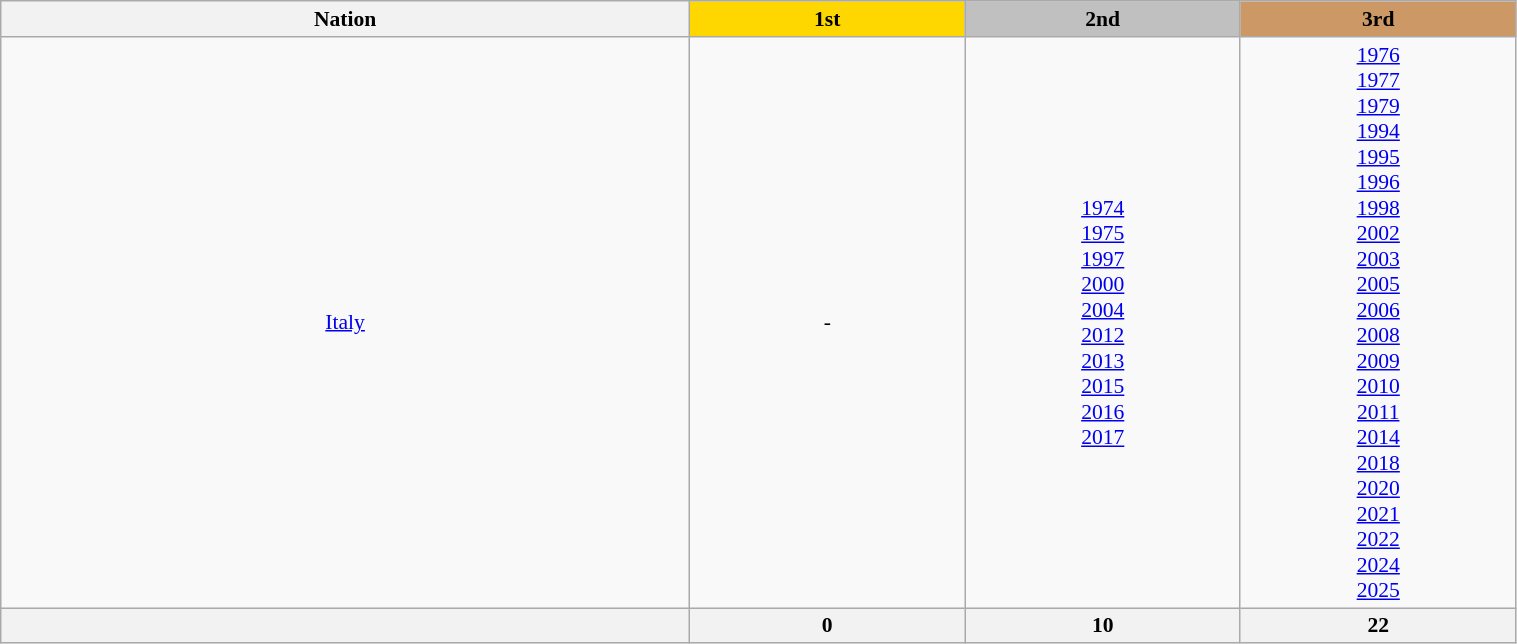<table class="wikitable" width=80% style="font-size:90%; text-align:center;">
<tr>
<th style=width:20%>Nation</th>
<th style="background:gold; width:8%">1st</th>
<th style="background:silver; width:8%">2nd</th>
<th style="background:#cc9966; width:8%">3rd</th>
</tr>
<tr>
<td><a href='#'>Italy</a></td>
<td>-</td>
<td><a href='#'>1974</a><br><a href='#'>1975</a><br><a href='#'>1997</a><br><a href='#'>2000</a><br><a href='#'>2004</a><br><a href='#'>2012</a><br><a href='#'>2013</a><br><a href='#'>2015</a><br><a href='#'>2016</a><br><a href='#'>2017</a></td>
<td><a href='#'>1976</a><br><a href='#'>1977</a><br><a href='#'>1979</a><br><a href='#'>1994</a><br><a href='#'>1995</a><br><a href='#'>1996</a><br><a href='#'>1998</a><br><a href='#'>2002</a><br><a href='#'>2003</a><br><a href='#'>2005</a><br><a href='#'>2006</a><br><a href='#'>2008</a><br><a href='#'>2009</a><br><a href='#'>2010</a><br><a href='#'>2011</a><br><a href='#'>2014</a><br><a href='#'>2018</a><br><a href='#'>2020</a><br><a href='#'>2021</a><br><a href='#'>2022</a><br><a href='#'>2024</a><br><a href='#'>2025</a></td>
</tr>
<tr>
<th></th>
<th>0</th>
<th>10</th>
<th>22</th>
</tr>
</table>
